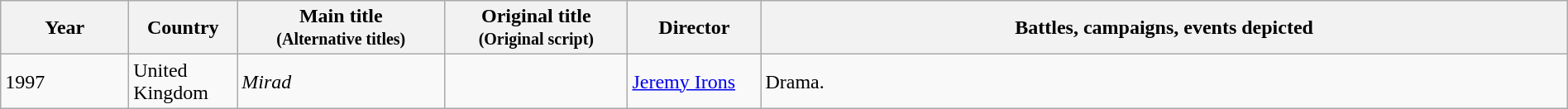<table class="wikitable sortable" style="width:100%;">
<tr>
<th class="unsortable">Year</th>
<th width= 80>Country</th>
<th width=160>Main title<br><small>(Alternative titles)</small></th>
<th width=140>Original title<br><small>(Original script)</small></th>
<th width=100>Director</th>
<th class="unsortable">Battles, campaigns, events depicted</th>
</tr>
<tr>
<td>1997</td>
<td>United Kingdom</td>
<td><em>Mirad</em></td>
<td></td>
<td><a href='#'>Jeremy Irons</a></td>
<td>Drama.</td>
</tr>
</table>
